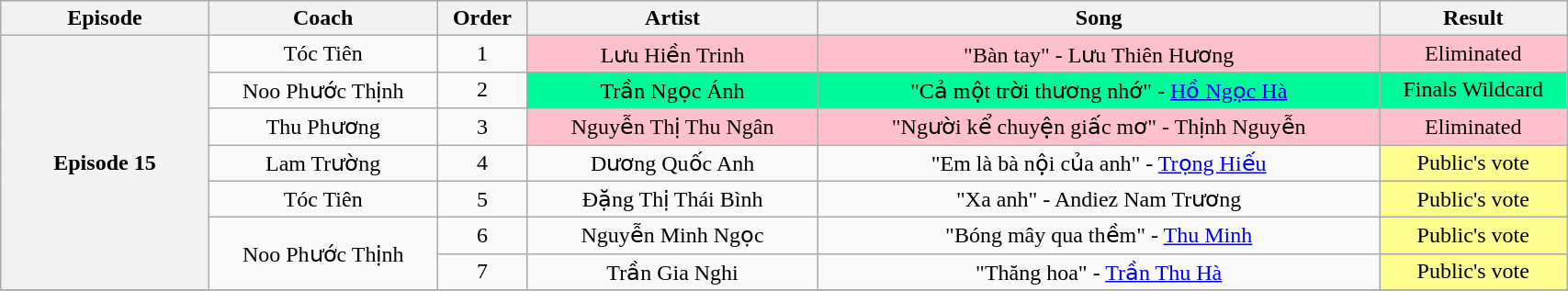<table class="wikitable" style="text-align:center; width:90%;">
<tr>
<th style="width:10%;">Episode</th>
<th style="width:11%;">Coach</th>
<th style="width:04%;">Order</th>
<th style="width:14%;">Artist</th>
<th style="width:27%;">Song</th>
<th style="width:09%;">Result</th>
</tr>
<tr>
<th rowspan="7" scope="row">Episode 15<br><small></small></th>
<td>Tóc Tiên</td>
<td>1</td>
<td style="background:pink;">Lưu Hiền Trinh</td>
<td style="background:pink;">"Bàn tay" - Lưu Thiên Hương</td>
<td style="background:pink;">Eliminated</td>
</tr>
<tr>
<td>Noo Phước Thịnh</td>
<td>2</td>
<td style="background:#00fa9a;">Trần Ngọc Ánh</td>
<td style="background:#00fa9a;">"Cả một trời thương nhớ" - <a href='#'>Hồ Ngọc Hà</a></td>
<td style="background:#00fa9a;">Finals Wildcard</td>
</tr>
<tr>
<td>Thu Phương</td>
<td>3</td>
<td style="background:pink;">Nguyễn Thị Thu Ngân</td>
<td style="background:pink;">"Người kể chuyện giấc mơ" - Thịnh Nguyễn</td>
<td style="background:pink;">Eliminated</td>
</tr>
<tr>
<td>Lam Trường</td>
<td>4</td>
<td>Dương Quốc Anh</td>
<td>"Em là bà nội của anh" - <a href='#'>Trọng Hiếu</a></td>
<td style="background:#fdfc8f;">Public's vote</td>
</tr>
<tr>
<td>Tóc Tiên</td>
<td>5</td>
<td>Đặng Thị Thái Bình</td>
<td>"Xa anh" - Andiez Nam Trương</td>
<td style="background:#fdfc8f;">Public's vote</td>
</tr>
<tr>
<td rowspan="2">Noo Phước Thịnh</td>
<td>6</td>
<td>Nguyễn Minh Ngọc</td>
<td>"Bóng mây qua thềm" - <a href='#'>Thu Minh</a></td>
<td style="background:#fdfc8f;">Public's vote</td>
</tr>
<tr>
<td>7</td>
<td>Trần Gia Nghi</td>
<td>"Thăng hoa" - <a href='#'>Trần Thu Hà</a></td>
<td style="background:#fdfc8f;">Public's vote</td>
</tr>
<tr>
</tr>
</table>
